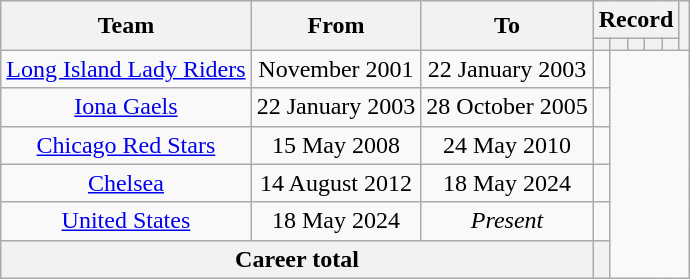<table class="wikitable" style="text-align:center">
<tr>
<th rowspan=2>Team</th>
<th rowspan=2>From</th>
<th rowspan=2>To</th>
<th colspan=5>Record</th>
<th rowspan=2></th>
</tr>
<tr>
<th></th>
<th></th>
<th></th>
<th></th>
<th></th>
</tr>
<tr>
<td><a href='#'>Long Island Lady Riders</a></td>
<td>November 2001</td>
<td>22 January 2003<br></td>
<td></td>
</tr>
<tr>
<td><a href='#'>Iona Gaels</a></td>
<td>22 January 2003</td>
<td>28 October 2005<br></td>
<td></td>
</tr>
<tr>
<td><a href='#'>Chicago Red Stars</a></td>
<td>15 May 2008</td>
<td>24 May 2010<br></td>
<td></td>
</tr>
<tr>
<td><a href='#'>Chelsea</a></td>
<td>14 August 2012</td>
<td>18 May 2024<br></td>
<td></td>
</tr>
<tr>
<td><a href='#'>United States</a></td>
<td>18 May 2024</td>
<td><em>Present</em><br></td>
<td></td>
</tr>
<tr>
<th colspan="3">Career total<br></th>
<th></th>
</tr>
</table>
